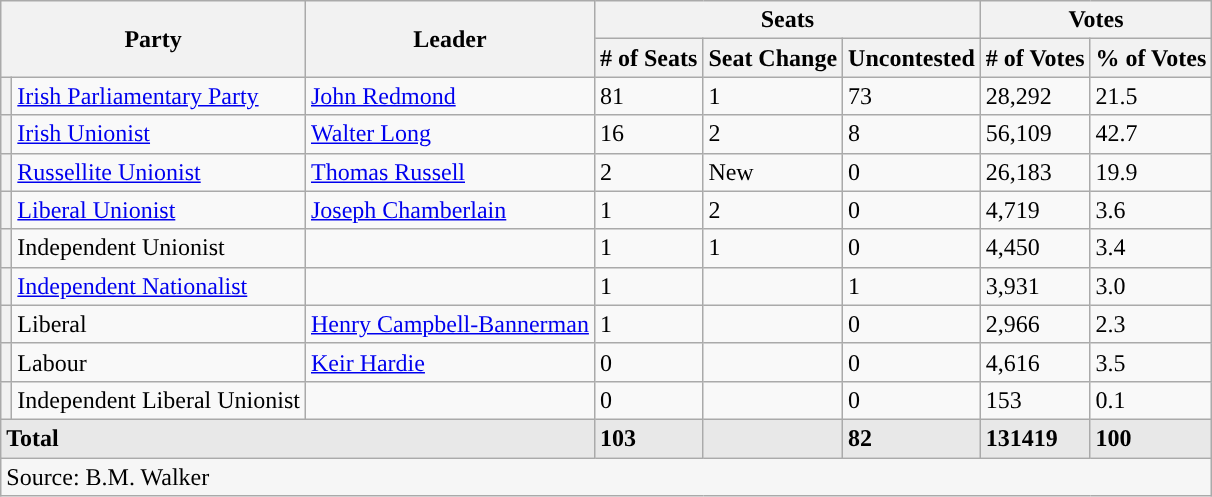<table class="wikitable">
<tr>
<th rowspan="2" colspan="2">Party</th>
<th rowspan="2">Leader</th>
<th colspan="3">Seats</th>
<th colspan="3">Votes</th>
</tr>
<tr>
<th># of Seats</th>
<th>Seat Change</th>
<th>Uncontested</th>
<th># of Votes</th>
<th>% of Votes</th>
</tr>
<tr>
<th style="background-color: "></th>
<td><a href='#'>Irish Parliamentary Party</a></td>
<td><a href='#'>John Redmond</a></td>
<td>81</td>
<td>1</td>
<td>73</td>
<td>28,292</td>
<td>21.5</td>
</tr>
<tr>
<th style="background-color: "></th>
<td><a href='#'>Irish Unionist</a></td>
<td><a href='#'>Walter Long</a></td>
<td>16</td>
<td>2</td>
<td>8</td>
<td>56,109</td>
<td>42.7</td>
</tr>
<tr>
<th style="background-color: "></th>
<td><a href='#'>Russellite Unionist</a></td>
<td><a href='#'>Thomas Russell</a></td>
<td>2</td>
<td>New</td>
<td>0</td>
<td>26,183</td>
<td>19.9</td>
</tr>
<tr>
<th style="background-color: "></th>
<td><a href='#'>Liberal Unionist</a></td>
<td><a href='#'>Joseph Chamberlain</a></td>
<td>1</td>
<td> 2</td>
<td>0</td>
<td>4,719</td>
<td>3.6</td>
</tr>
<tr>
<th style="background-color: "></th>
<td>Independent Unionist</td>
<td></td>
<td>1</td>
<td> 1</td>
<td>0</td>
<td>4,450</td>
<td>3.4</td>
</tr>
<tr>
<th style="background-color: "></th>
<td><a href='#'>Independent Nationalist</a></td>
<td></td>
<td>1</td>
<td></td>
<td>1</td>
<td>3,931</td>
<td>3.0</td>
</tr>
<tr>
<th style="background-color: "></th>
<td>Liberal</td>
<td><a href='#'>Henry Campbell-Bannerman</a></td>
<td>1</td>
<td></td>
<td>0</td>
<td>2,966</td>
<td>2.3</td>
</tr>
<tr>
<th style="background-color: "></th>
<td>Labour</td>
<td><a href='#'>Keir Hardie</a></td>
<td>0</td>
<td></td>
<td>0</td>
<td>4,616</td>
<td>3.5</td>
</tr>
<tr>
<th style="background-color: "></th>
<td>Independent Liberal Unionist</td>
<td></td>
<td>0</td>
<td></td>
<td>0</td>
<td>153</td>
<td>0.1</td>
</tr>
<tr class="sortbottom" style="font-weight:bold; background:rgb(232,232,232);">
<td colspan=3>Total</td>
<td>103</td>
<td></td>
<td>82</td>
<td>131419</td>
<td>100</td>
</tr>
<tr style="background-color:#F6F6F6">
<td colspan="9" align="left">Source: B.M. Walker</td>
</tr>
</table>
